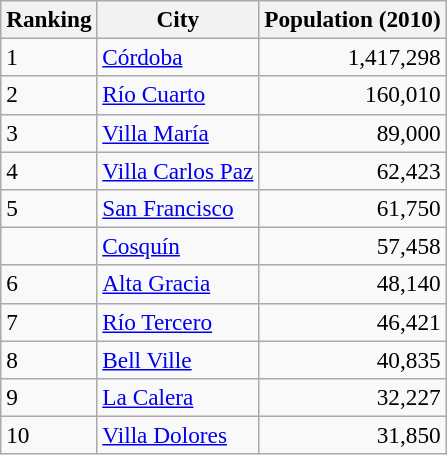<table class="sortable wikitable" style="font-size:97%;">
<tr>
<th bgcolor="#c0c0c0"><strong>Ranking</strong></th>
<th bgcolor="#c0c0c0"><strong>City</strong></th>
<th bgcolor="#c0c0c0"><strong>Population (2010)</strong></th>
</tr>
<tr>
<td>1</td>
<td><a href='#'>Córdoba</a></td>
<td align="right">1,417,298</td>
</tr>
<tr>
<td>2</td>
<td><a href='#'>Río Cuarto</a></td>
<td align="right">160,010</td>
</tr>
<tr>
<td>3</td>
<td><a href='#'>Villa María</a></td>
<td align="right">89,000</td>
</tr>
<tr>
<td>4</td>
<td><a href='#'>Villa Carlos Paz</a></td>
<td align="right">62,423</td>
</tr>
<tr>
<td>5</td>
<td><a href='#'>San Francisco</a></td>
<td align="right">61,750</td>
</tr>
<tr>
<td></td>
<td><a href='#'>Cosquín</a></td>
<td align="right">57,458</td>
</tr>
<tr>
<td>6</td>
<td><a href='#'>Alta Gracia</a></td>
<td align="right">48,140</td>
</tr>
<tr>
<td>7</td>
<td><a href='#'>Río Tercero</a></td>
<td align="right">46,421</td>
</tr>
<tr>
<td>8</td>
<td><a href='#'>Bell Ville</a></td>
<td align="right">40,835</td>
</tr>
<tr>
<td>9</td>
<td><a href='#'>La Calera</a></td>
<td align="right">32,227</td>
</tr>
<tr>
<td>10</td>
<td><a href='#'>Villa Dolores</a></td>
<td align="right">31,850</td>
</tr>
</table>
